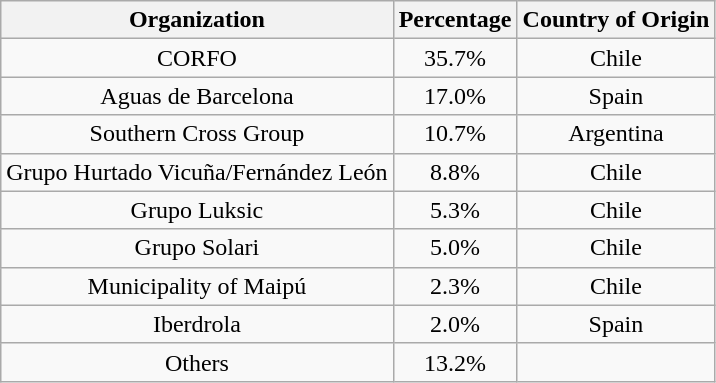<table class="wikitable" style="text-align:center;">
<tr>
<th>Organization</th>
<th>Percentage</th>
<th>Country of Origin</th>
</tr>
<tr>
<td>CORFO</td>
<td>35.7%</td>
<td>Chile</td>
</tr>
<tr>
<td>Aguas de Barcelona</td>
<td>17.0%</td>
<td>Spain</td>
</tr>
<tr>
<td>Southern Cross Group</td>
<td>10.7%</td>
<td>Argentina</td>
</tr>
<tr>
<td>Grupo Hurtado Vicuña/Fernández León</td>
<td>8.8%</td>
<td>Chile</td>
</tr>
<tr>
<td>Grupo Luksic</td>
<td>5.3%</td>
<td>Chile</td>
</tr>
<tr>
<td>Grupo Solari</td>
<td>5.0%</td>
<td>Chile</td>
</tr>
<tr>
<td>Municipality of Maipú</td>
<td>2.3%</td>
<td>Chile</td>
</tr>
<tr>
<td>Iberdrola</td>
<td>2.0%</td>
<td>Spain</td>
</tr>
<tr>
<td>Others</td>
<td>13.2%</td>
<td></td>
</tr>
</table>
